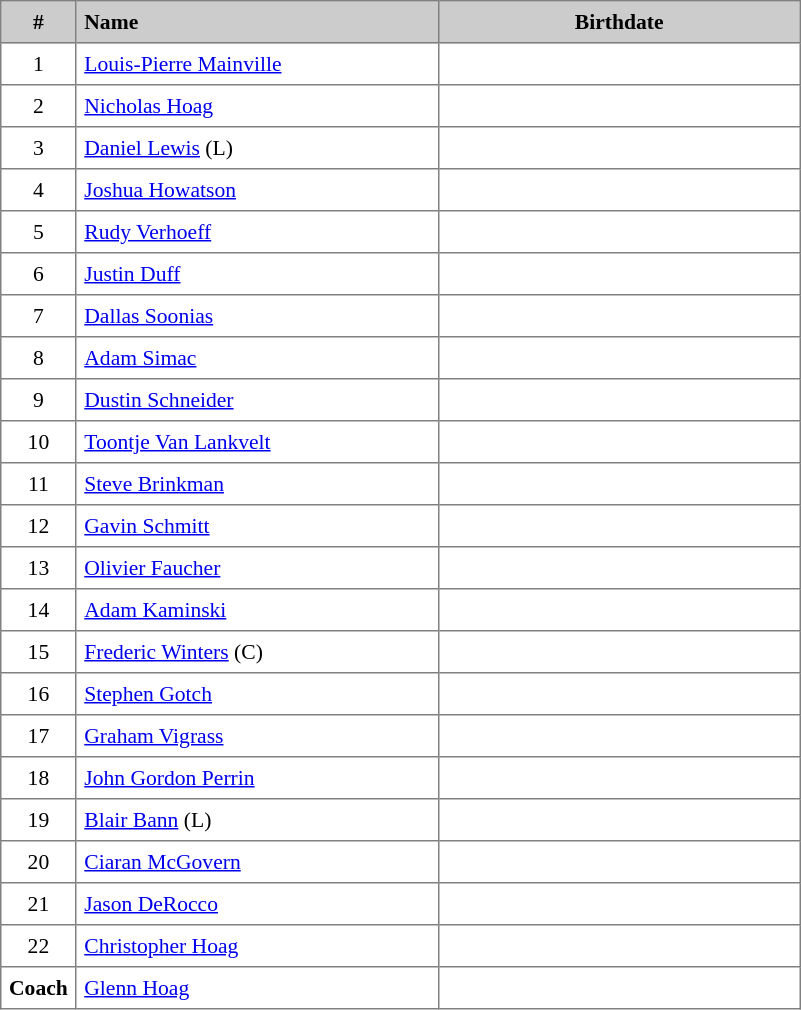<table border="1" cellspacing="2" cellpadding="5" style="border-collapse: collapse; font-size: 90%;">
<tr style="background:#ccc;">
<th>#</th>
<th style="text-align:left; width:16em;">Name</th>
<th style="text-align:center; width:16em;">Birthdate</th>
</tr>
<tr>
<td style="text-align:center;">1</td>
<td><a href='#'>Louis-Pierre Mainville</a></td>
<td align="center"></td>
</tr>
<tr>
<td style="text-align:center;">2</td>
<td><a href='#'>Nicholas Hoag</a></td>
<td align="center"></td>
</tr>
<tr>
<td style="text-align:center;">3</td>
<td><a href='#'>Daniel Lewis</a> (L)</td>
<td align="center"></td>
</tr>
<tr>
<td style="text-align:center;">4</td>
<td><a href='#'>Joshua Howatson</a></td>
<td align="center"></td>
</tr>
<tr>
<td style="text-align:center;">5</td>
<td><a href='#'>Rudy Verhoeff</a></td>
<td align="center"></td>
</tr>
<tr>
<td style="text-align:center;">6</td>
<td><a href='#'>Justin Duff</a></td>
<td align="center"></td>
</tr>
<tr>
<td style="text-align:center;">7</td>
<td><a href='#'>Dallas Soonias</a></td>
<td align="center"></td>
</tr>
<tr>
<td style="text-align:center;">8</td>
<td><a href='#'>Adam Simac</a></td>
<td align="center"></td>
</tr>
<tr>
<td style="text-align:center;">9</td>
<td><a href='#'>Dustin Schneider</a></td>
<td align="center"></td>
</tr>
<tr>
<td style="text-align:center;">10</td>
<td><a href='#'>Toontje Van Lankvelt</a></td>
<td align="center"></td>
</tr>
<tr>
<td style="text-align:center;">11</td>
<td><a href='#'>Steve Brinkman</a></td>
<td align="center"></td>
</tr>
<tr>
<td style="text-align:center;">12</td>
<td><a href='#'>Gavin Schmitt</a></td>
<td align="center"></td>
</tr>
<tr>
<td style="text-align:center;">13</td>
<td><a href='#'>Olivier Faucher</a></td>
<td align="center"></td>
</tr>
<tr>
<td style="text-align:center;">14</td>
<td><a href='#'>Adam Kaminski</a></td>
<td align="center"></td>
</tr>
<tr>
<td style="text-align:center;">15</td>
<td><a href='#'>Frederic Winters</a> (C)</td>
<td align="center"></td>
</tr>
<tr>
<td style="text-align:center;">16</td>
<td><a href='#'>Stephen Gotch</a></td>
<td align="center"></td>
</tr>
<tr>
<td style="text-align:center;">17</td>
<td><a href='#'>Graham Vigrass</a></td>
<td align="center"></td>
</tr>
<tr>
<td style="text-align:center;">18</td>
<td><a href='#'>John Gordon Perrin</a></td>
<td align="center"></td>
</tr>
<tr>
<td style="text-align:center;">19</td>
<td><a href='#'>Blair Bann</a> (L)</td>
<td align="center"></td>
</tr>
<tr>
<td style="text-align:center;">20</td>
<td><a href='#'>Ciaran McGovern</a></td>
<td align="center"></td>
</tr>
<tr>
<td style="text-align:center;">21</td>
<td><a href='#'>Jason DeRocco</a></td>
<td align="center"></td>
</tr>
<tr>
<td style="text-align:center;">22</td>
<td><a href='#'>Christopher Hoag</a></td>
<td align="center"></td>
</tr>
<tr>
<td style="text-align:center;"><strong>Coach</strong></td>
<td><a href='#'>Glenn Hoag</a></td>
<td align="center"></td>
</tr>
</table>
